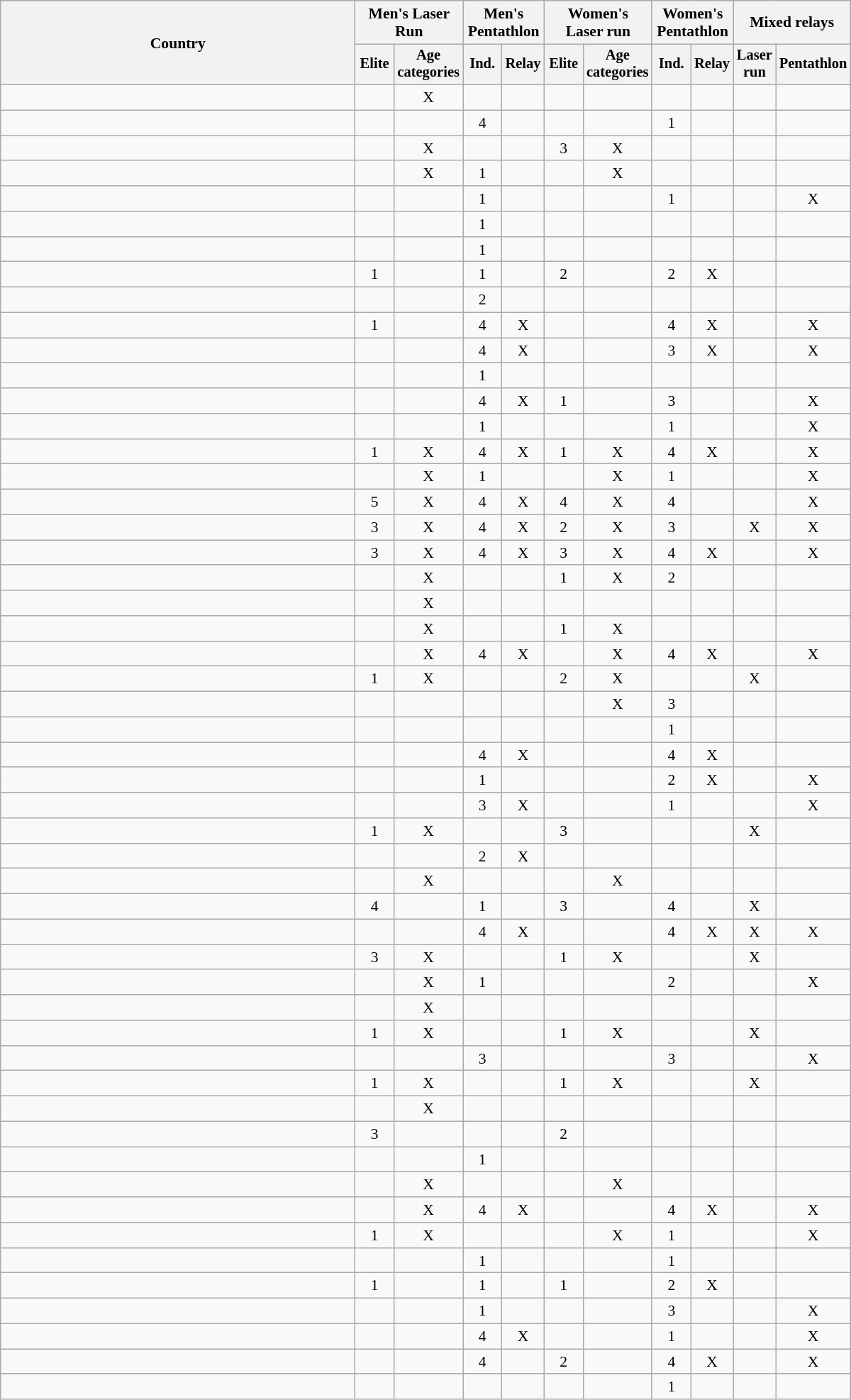<table class="wikitable" width=800 style="text-align:center; font-size:90%">
<tr>
<th rowspan="2" style="text-align:center;">Country</th>
<th colspan="2">Men's Laser Run</th>
<th colspan="2">Men's Pentathlon</th>
<th colspan="2">Women's Laser run</th>
<th colspan="2">Women's Pentathlon</th>
<th colspan="2">Mixed relays</th>
</tr>
<tr style="font-size:95%">
<th width=30>Elite</th>
<th width=30>Age<br>categories</th>
<th width=30>Ind.</th>
<th width=30>Relay</th>
<th width=30>Elite</th>
<th width=30>Age<br>categories</th>
<th width=30>Ind.</th>
<th width=30>Relay</th>
<th width=30>Laser<br>run</th>
<th width=30>Pentathlon</th>
</tr>
<tr>
<td style="text-align:left;"></td>
<td></td>
<td>X</td>
<td></td>
<td></td>
<td></td>
<td></td>
<td></td>
<td></td>
<td></td>
<td></td>
</tr>
<tr>
<td style="text-align:left;"></td>
<td></td>
<td></td>
<td>4</td>
<td></td>
<td></td>
<td></td>
<td>1</td>
<td></td>
<td></td>
<td></td>
</tr>
<tr>
<td style="text-align:left;"></td>
<td></td>
<td>X</td>
<td></td>
<td></td>
<td>3</td>
<td>X</td>
<td></td>
<td></td>
<td></td>
<td></td>
</tr>
<tr>
<td style="text-align:left;"></td>
<td></td>
<td>X</td>
<td>1</td>
<td></td>
<td></td>
<td>X</td>
<td></td>
<td></td>
<td></td>
<td></td>
</tr>
<tr>
<td style="text-align:left;"></td>
<td></td>
<td></td>
<td>1</td>
<td></td>
<td></td>
<td></td>
<td>1</td>
<td></td>
<td></td>
<td>X</td>
</tr>
<tr>
<td style="text-align:left;"></td>
<td></td>
<td></td>
<td>1</td>
<td></td>
<td></td>
<td></td>
<td></td>
<td></td>
<td></td>
<td></td>
</tr>
<tr>
<td style="text-align:left;"></td>
<td></td>
<td></td>
<td>1</td>
<td></td>
<td></td>
<td></td>
<td></td>
<td></td>
<td></td>
<td></td>
</tr>
<tr>
<td style="text-align:left;"></td>
<td>1</td>
<td></td>
<td>1</td>
<td></td>
<td>2</td>
<td></td>
<td>2</td>
<td>X</td>
<td></td>
<td></td>
</tr>
<tr>
<td style="text-align:left;"></td>
<td></td>
<td></td>
<td>2</td>
<td></td>
<td></td>
<td></td>
<td></td>
<td></td>
<td></td>
<td></td>
</tr>
<tr>
<td style="text-align:left;"></td>
<td>1</td>
<td></td>
<td>4</td>
<td>X</td>
<td></td>
<td></td>
<td>4</td>
<td>X</td>
<td></td>
<td>X</td>
</tr>
<tr>
<td style="text-align:left;"></td>
<td></td>
<td></td>
<td>4</td>
<td>X</td>
<td></td>
<td></td>
<td>3</td>
<td>X</td>
<td></td>
<td>X</td>
</tr>
<tr>
<td style="text-align:left;"></td>
<td></td>
<td></td>
<td>1</td>
<td></td>
<td></td>
<td></td>
<td></td>
<td></td>
<td></td>
<td></td>
</tr>
<tr>
<td style="text-align:left;"></td>
<td></td>
<td></td>
<td>4</td>
<td>X</td>
<td>1</td>
<td></td>
<td>3</td>
<td></td>
<td></td>
<td>X</td>
</tr>
<tr>
<td style="text-align:left;"></td>
<td></td>
<td></td>
<td>1</td>
<td></td>
<td></td>
<td></td>
<td>1</td>
<td></td>
<td></td>
<td>X</td>
</tr>
<tr>
<td style="text-align:left;"></td>
<td>1</td>
<td>X</td>
<td>4</td>
<td>X</td>
<td>1</td>
<td>X</td>
<td>4</td>
<td>X</td>
<td></td>
<td>X</td>
</tr>
<tr>
<td style="text-align:left;"></td>
<td></td>
<td>X</td>
<td>1</td>
<td></td>
<td></td>
<td>X</td>
<td>1</td>
<td></td>
<td></td>
<td>X</td>
</tr>
<tr>
<td style="text-align:left;"></td>
<td>5</td>
<td>X</td>
<td>4</td>
<td>X</td>
<td>4</td>
<td>X</td>
<td>4</td>
<td></td>
<td></td>
<td>X</td>
</tr>
<tr>
<td style="text-align:left;"></td>
<td>3</td>
<td>X</td>
<td>4</td>
<td>X</td>
<td>2</td>
<td>X</td>
<td>3</td>
<td></td>
<td>X</td>
<td>X</td>
</tr>
<tr>
<td style="text-align:left;"></td>
<td>3</td>
<td>X</td>
<td>4</td>
<td>X</td>
<td>3</td>
<td>X</td>
<td>4</td>
<td>X</td>
<td></td>
<td>X</td>
</tr>
<tr>
<td style="text-align:left;"></td>
<td></td>
<td>X</td>
<td></td>
<td></td>
<td>1</td>
<td>X</td>
<td>2</td>
<td></td>
<td></td>
<td></td>
</tr>
<tr>
<td style="text-align:left;"></td>
<td></td>
<td>X</td>
<td></td>
<td></td>
<td></td>
<td></td>
<td></td>
<td></td>
<td></td>
<td></td>
</tr>
<tr>
<td style="text-align:left;"></td>
<td></td>
<td>X</td>
<td></td>
<td></td>
<td>1</td>
<td>X</td>
<td></td>
<td></td>
<td></td>
<td></td>
</tr>
<tr>
<td style="text-align:left;"></td>
<td></td>
<td>X</td>
<td>4</td>
<td>X</td>
<td></td>
<td>X</td>
<td>4</td>
<td>X</td>
<td></td>
<td>X</td>
</tr>
<tr>
<td style="text-align:left;"></td>
<td>1</td>
<td>X</td>
<td></td>
<td></td>
<td>2</td>
<td>X</td>
<td></td>
<td></td>
<td>X</td>
<td></td>
</tr>
<tr>
<td style="text-align:left;"></td>
<td></td>
<td></td>
<td></td>
<td></td>
<td></td>
<td>X</td>
<td>3</td>
<td></td>
<td></td>
<td></td>
</tr>
<tr>
<td style="text-align:left;"></td>
<td></td>
<td></td>
<td></td>
<td></td>
<td></td>
<td></td>
<td>1</td>
<td></td>
<td></td>
<td></td>
</tr>
<tr>
<td style="text-align:left;"></td>
<td></td>
<td></td>
<td>4</td>
<td>X</td>
<td></td>
<td></td>
<td>4</td>
<td>X</td>
<td></td>
<td></td>
</tr>
<tr>
<td style="text-align:left;"></td>
<td></td>
<td></td>
<td>1</td>
<td></td>
<td></td>
<td></td>
<td>2</td>
<td>X</td>
<td></td>
<td>X</td>
</tr>
<tr>
<td style="text-align:left;"></td>
<td></td>
<td></td>
<td>3</td>
<td>X</td>
<td></td>
<td></td>
<td>1</td>
<td></td>
<td></td>
<td>X</td>
</tr>
<tr>
<td style="text-align:left;"></td>
<td>1</td>
<td>X</td>
<td></td>
<td></td>
<td>3</td>
<td></td>
<td></td>
<td></td>
<td>X</td>
<td></td>
</tr>
<tr>
<td style="text-align:left;"></td>
<td></td>
<td></td>
<td>2</td>
<td>X</td>
<td></td>
<td></td>
<td></td>
<td></td>
<td></td>
<td></td>
</tr>
<tr>
<td style="text-align:left;"></td>
<td></td>
<td>X</td>
<td></td>
<td></td>
<td></td>
<td>X</td>
<td></td>
<td></td>
<td></td>
<td></td>
</tr>
<tr>
<td style="text-align:left;"></td>
<td>4</td>
<td></td>
<td>1</td>
<td></td>
<td>3</td>
<td></td>
<td>4</td>
<td></td>
<td>X</td>
<td></td>
</tr>
<tr>
<td style="text-align:left;"></td>
<td></td>
<td></td>
<td>4</td>
<td>X</td>
<td></td>
<td></td>
<td>4</td>
<td>X</td>
<td>X</td>
<td>X</td>
</tr>
<tr>
<td style="text-align:left;"></td>
<td>3</td>
<td>X</td>
<td></td>
<td></td>
<td>1</td>
<td>X</td>
<td></td>
<td></td>
<td>X</td>
<td></td>
</tr>
<tr>
<td style="text-align:left;"></td>
<td></td>
<td>X</td>
<td>1</td>
<td></td>
<td></td>
<td></td>
<td>2</td>
<td></td>
<td></td>
<td>X</td>
</tr>
<tr>
<td style="text-align:left;"></td>
<td></td>
<td>X</td>
<td></td>
<td></td>
<td></td>
<td></td>
<td></td>
<td></td>
<td></td>
<td></td>
</tr>
<tr>
<td style="text-align:left;"></td>
<td>1</td>
<td>X</td>
<td></td>
<td></td>
<td>1</td>
<td>X</td>
<td></td>
<td></td>
<td>X</td>
<td></td>
</tr>
<tr>
<td style="text-align:left;"></td>
<td></td>
<td></td>
<td>3</td>
<td></td>
<td></td>
<td></td>
<td>3</td>
<td></td>
<td></td>
<td>X</td>
</tr>
<tr>
<td style="text-align:left;"></td>
<td>1</td>
<td>X</td>
<td></td>
<td></td>
<td>1</td>
<td>X</td>
<td></td>
<td></td>
<td>X</td>
<td></td>
</tr>
<tr>
<td style="text-align:left;"></td>
<td></td>
<td>X</td>
<td></td>
<td></td>
<td></td>
<td></td>
<td></td>
<td></td>
<td></td>
<td></td>
</tr>
<tr>
<td style="text-align:left;"></td>
<td>3</td>
<td></td>
<td></td>
<td></td>
<td>2</td>
<td></td>
<td></td>
<td></td>
<td></td>
<td></td>
</tr>
<tr>
<td style="text-align:left;"></td>
<td></td>
<td></td>
<td>1</td>
<td></td>
<td></td>
<td></td>
<td></td>
<td></td>
<td></td>
<td></td>
</tr>
<tr>
<td style="text-align:left;"></td>
<td></td>
<td>X</td>
<td></td>
<td></td>
<td></td>
<td>X</td>
<td></td>
<td></td>
<td></td>
<td></td>
</tr>
<tr>
<td style="text-align:left;"></td>
<td></td>
<td>X</td>
<td>4</td>
<td>X</td>
<td></td>
<td></td>
<td>4</td>
<td>X</td>
<td></td>
<td>X</td>
</tr>
<tr>
<td style="text-align:left;"></td>
<td>1</td>
<td>X</td>
<td></td>
<td></td>
<td></td>
<td>X</td>
<td>1</td>
<td></td>
<td></td>
<td>X</td>
</tr>
<tr>
<td style="text-align:left;"></td>
<td></td>
<td></td>
<td>1</td>
<td></td>
<td></td>
<td></td>
<td>1</td>
<td></td>
<td></td>
<td></td>
</tr>
<tr>
<td style="text-align:left;"></td>
<td>1</td>
<td></td>
<td>1</td>
<td></td>
<td>1</td>
<td></td>
<td>2</td>
<td>X</td>
<td></td>
<td></td>
</tr>
<tr>
<td style="text-align:left;"></td>
<td></td>
<td></td>
<td>1</td>
<td></td>
<td></td>
<td></td>
<td>3</td>
<td></td>
<td></td>
<td>X</td>
</tr>
<tr>
<td style="text-align:left;"></td>
<td></td>
<td></td>
<td>4</td>
<td>X</td>
<td></td>
<td></td>
<td>1</td>
<td></td>
<td></td>
<td>X</td>
</tr>
<tr>
<td style="text-align:left;"></td>
<td></td>
<td></td>
<td>4</td>
<td></td>
<td>2</td>
<td></td>
<td>4</td>
<td>X</td>
<td></td>
<td>X</td>
</tr>
<tr>
<td style="text-align:left;"></td>
<td></td>
<td></td>
<td></td>
<td></td>
<td></td>
<td></td>
<td>1</td>
<td></td>
<td></td>
<td></td>
</tr>
</table>
